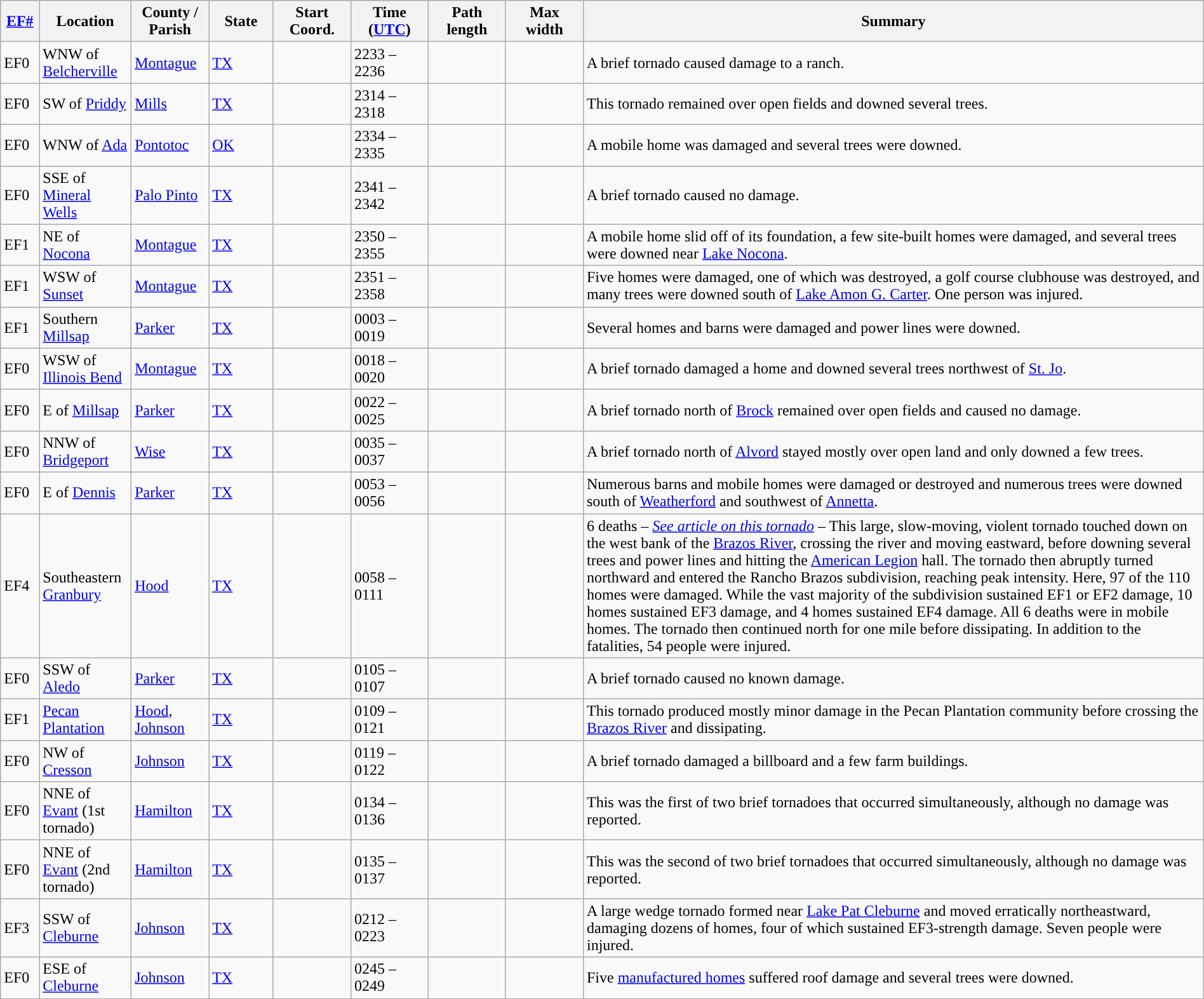<table class="wikitable sortable" style="width:100%;">
<tr>
<th scope="col" width="3%" align="center"><a href='#'>EF#</a></th>
<th scope="col" width="7%" align="center" class="unsortable">Location</th>
<th scope="col" width="6%" align="center" class="unsortable">County / Parish</th>
<th scope="col" width="5%" align="center">State</th>
<th scope="col" width="6%" align="center">Start Coord.</th>
<th scope="col" width="6%" align="center">Time (<a href='#'>UTC</a>)</th>
<th scope="col" width="6%" align="center">Path length</th>
<th scope="col" width="6%" align="center">Max width</th>
<th scope="col" width="48%" class="unsortable" align="center">Summary</th>
</tr>
<tr>
<td>EF0</td>
<td>WNW of <a href='#'>Belcherville</a></td>
<td><a href='#'>Montague</a></td>
<td><a href='#'>TX</a></td>
<td></td>
<td>2233 – 2236</td>
<td></td>
<td></td>
<td>A brief tornado caused damage to a ranch.</td>
</tr>
<tr>
<td>EF0</td>
<td>SW of <a href='#'>Priddy</a></td>
<td><a href='#'>Mills</a></td>
<td><a href='#'>TX</a></td>
<td></td>
<td>2314 – 2318</td>
<td></td>
<td></td>
<td>This tornado remained over open fields and downed several trees.</td>
</tr>
<tr>
<td>EF0</td>
<td>WNW of <a href='#'>Ada</a></td>
<td><a href='#'>Pontotoc</a></td>
<td><a href='#'>OK</a></td>
<td></td>
<td>2334 – 2335</td>
<td></td>
<td></td>
<td>A mobile home was damaged and several trees were downed.</td>
</tr>
<tr>
<td>EF0</td>
<td>SSE of <a href='#'>Mineral Wells</a></td>
<td><a href='#'>Palo Pinto</a></td>
<td><a href='#'>TX</a></td>
<td></td>
<td>2341 – 2342</td>
<td></td>
<td></td>
<td>A brief tornado caused no damage.</td>
</tr>
<tr>
<td>EF1</td>
<td>NE of <a href='#'>Nocona</a></td>
<td><a href='#'>Montague</a></td>
<td><a href='#'>TX</a></td>
<td></td>
<td>2350 – 2355</td>
<td></td>
<td></td>
<td>A mobile home slid off of its foundation, a few site-built homes were damaged, and several trees were downed near <a href='#'>Lake Nocona</a>.</td>
</tr>
<tr>
<td>EF1</td>
<td>WSW of <a href='#'>Sunset</a></td>
<td><a href='#'>Montague</a></td>
<td><a href='#'>TX</a></td>
<td></td>
<td>2351 – 2358</td>
<td></td>
<td></td>
<td>Five homes were damaged, one of which was destroyed, a golf course clubhouse was destroyed, and many trees were downed south of <a href='#'>Lake Amon G. Carter</a>. One person was injured.</td>
</tr>
<tr>
<td>EF1</td>
<td>Southern <a href='#'>Millsap</a></td>
<td><a href='#'>Parker</a></td>
<td><a href='#'>TX</a></td>
<td></td>
<td>0003 – 0019</td>
<td></td>
<td></td>
<td>Several homes and barns were damaged and power lines were downed.</td>
</tr>
<tr>
<td>EF0</td>
<td>WSW of <a href='#'>Illinois Bend</a></td>
<td><a href='#'>Montague</a></td>
<td><a href='#'>TX</a></td>
<td></td>
<td>0018 – 0020</td>
<td></td>
<td></td>
<td>A brief tornado damaged a home and downed several trees northwest of <a href='#'>St. Jo</a>.</td>
</tr>
<tr>
<td>EF0</td>
<td>E of <a href='#'>Millsap</a></td>
<td><a href='#'>Parker</a></td>
<td><a href='#'>TX</a></td>
<td></td>
<td>0022 – 0025</td>
<td></td>
<td></td>
<td>A brief tornado north of <a href='#'>Brock</a> remained over open fields and caused no damage.</td>
</tr>
<tr>
<td>EF0</td>
<td>NNW of <a href='#'>Bridgeport</a></td>
<td><a href='#'>Wise</a></td>
<td><a href='#'>TX</a></td>
<td></td>
<td>0035 – 0037</td>
<td></td>
<td></td>
<td>A brief tornado north of <a href='#'>Alvord</a> stayed mostly over open land and only downed a few trees.</td>
</tr>
<tr>
<td>EF0</td>
<td>E of <a href='#'>Dennis</a></td>
<td><a href='#'>Parker</a></td>
<td><a href='#'>TX</a></td>
<td></td>
<td>0053 – 0056</td>
<td></td>
<td></td>
<td>Numerous barns and mobile homes were damaged or destroyed and numerous trees were downed south of <a href='#'>Weatherford</a> and southwest of <a href='#'>Annetta</a>.</td>
</tr>
<tr>
<td>EF4</td>
<td>Southeastern <a href='#'>Granbury</a></td>
<td><a href='#'>Hood</a></td>
<td><a href='#'>TX</a></td>
<td></td>
<td>0058 – 0111</td>
<td></td>
<td></td>
<td>6 deaths – <em><a href='#'>See article on this tornado</a></em> – This large, slow-moving, violent tornado touched down on the west bank of the <a href='#'>Brazos River</a>, crossing the river and moving eastward, before downing several trees and power lines and hitting the <a href='#'>American Legion</a> hall. The tornado then abruptly turned northward and entered the Rancho Brazos subdivision, reaching peak intensity. Here, 97 of the 110 homes were damaged. While the vast majority of the subdivision sustained EF1 or EF2 damage, 10 homes sustained EF3 damage, and 4 homes sustained EF4 damage. All 6 deaths were in mobile homes. The tornado then continued north for one mile before dissipating. In addition to the fatalities, 54 people were injured.</td>
</tr>
<tr>
<td>EF0</td>
<td>SSW of <a href='#'>Aledo</a></td>
<td><a href='#'>Parker</a></td>
<td><a href='#'>TX</a></td>
<td></td>
<td>0105 – 0107</td>
<td></td>
<td></td>
<td>A brief tornado caused no known damage.</td>
</tr>
<tr>
<td>EF1</td>
<td><a href='#'>Pecan Plantation</a></td>
<td><a href='#'>Hood</a>, <a href='#'>Johnson</a></td>
<td><a href='#'>TX</a></td>
<td></td>
<td>0109 – 0121</td>
<td></td>
<td></td>
<td>This tornado produced mostly minor damage in the Pecan Plantation community before crossing the <a href='#'>Brazos River</a> and dissipating.</td>
</tr>
<tr>
<td>EF0</td>
<td>NW of <a href='#'>Cresson</a></td>
<td><a href='#'>Johnson</a></td>
<td><a href='#'>TX</a></td>
<td></td>
<td>0119 – 0122</td>
<td></td>
<td></td>
<td>A brief tornado damaged a billboard and a few farm buildings.</td>
</tr>
<tr>
<td>EF0</td>
<td>NNE of <a href='#'>Evant</a> (1st tornado)</td>
<td><a href='#'>Hamilton</a></td>
<td><a href='#'>TX</a></td>
<td></td>
<td>0134 – 0136</td>
<td></td>
<td></td>
<td>This was the first of two brief tornadoes that occurred simultaneously, although no damage was reported.</td>
</tr>
<tr>
<td>EF0</td>
<td>NNE of <a href='#'>Evant</a> (2nd tornado)</td>
<td><a href='#'>Hamilton</a></td>
<td><a href='#'>TX</a></td>
<td></td>
<td>0135 – 0137</td>
<td></td>
<td></td>
<td>This was the second of two brief tornadoes that occurred simultaneously, although no damage was reported.</td>
</tr>
<tr>
<td>EF3</td>
<td>SSW of <a href='#'>Cleburne</a></td>
<td><a href='#'>Johnson</a></td>
<td><a href='#'>TX</a></td>
<td></td>
<td>0212 – 0223</td>
<td></td>
<td></td>
<td>A large wedge tornado formed near <a href='#'>Lake Pat Cleburne</a> and moved erratically northeastward, damaging dozens of homes, four of which sustained EF3-strength damage. Seven people were injured.</td>
</tr>
<tr>
<td>EF0</td>
<td>ESE of <a href='#'>Cleburne</a></td>
<td><a href='#'>Johnson</a></td>
<td><a href='#'>TX</a></td>
<td></td>
<td>0245 – 0249</td>
<td></td>
<td></td>
<td>Five <a href='#'>manufactured homes</a> suffered roof damage and several trees were downed.</td>
</tr>
<tr>
</tr>
</table>
